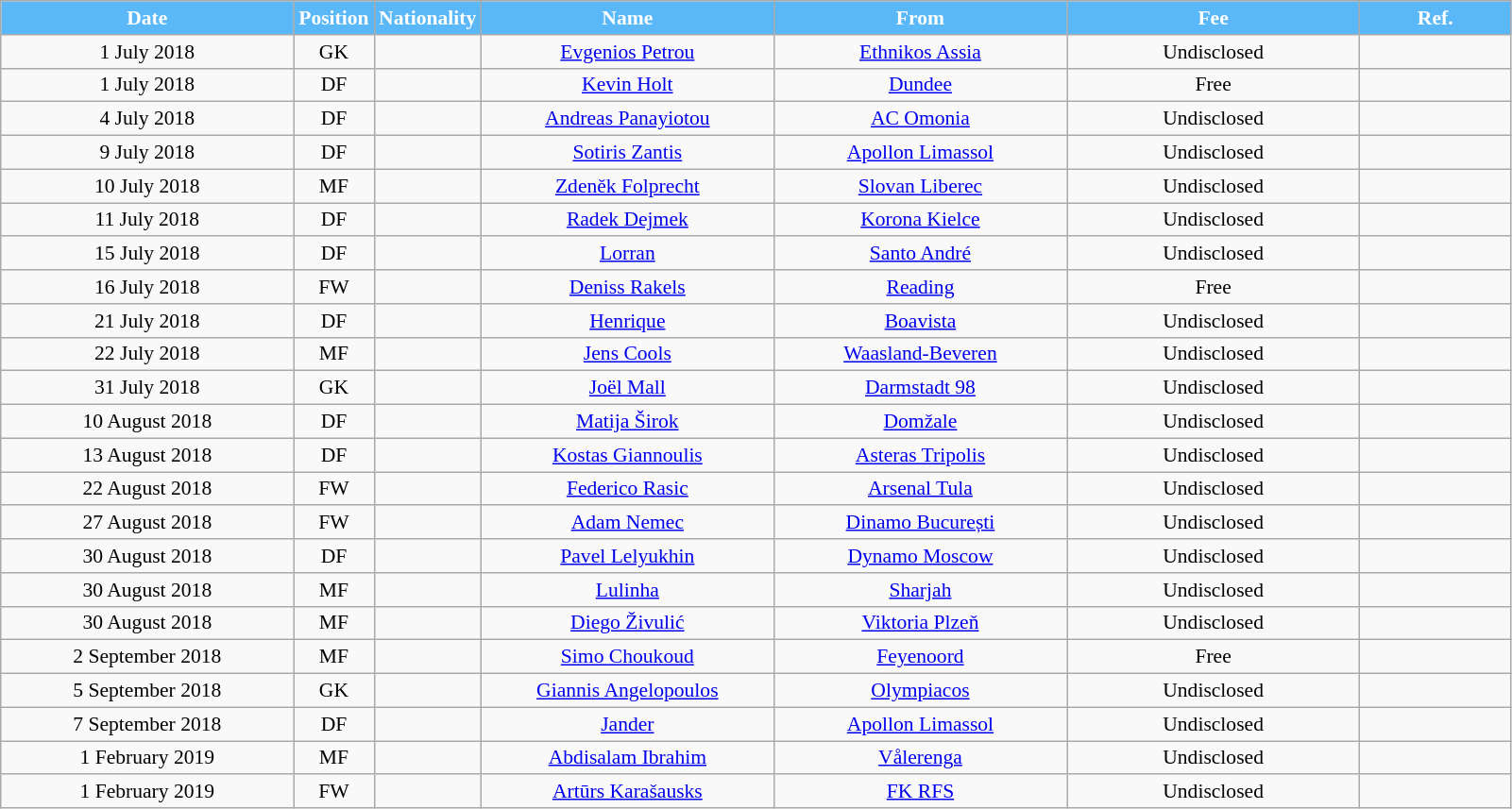<table class="wikitable"  style="text-align:center; font-size:90%; ">
<tr>
<th style="background:#5BB8F8; color:white; width:200px;">Date</th>
<th style="background:#5BB8F8; color:white; width:50px;">Position</th>
<th style="background:#5BB8F8; color:white; width:50px;">Nationality</th>
<th style="background:#5BB8F8; color:white; width:200px;">Name</th>
<th style="background:#5BB8F8; color:white; width:200px;">From</th>
<th style="background:#5BB8F8; color:white; width:200px;">Fee</th>
<th style="background:#5BB8F8; color:white; width:100px;">Ref.</th>
</tr>
<tr>
<td>1 July 2018</td>
<td>GK</td>
<td></td>
<td><a href='#'>Evgenios Petrou</a></td>
<td><a href='#'>Ethnikos Assia</a></td>
<td>Undisclosed</td>
<td></td>
</tr>
<tr>
<td>1 July 2018</td>
<td>DF</td>
<td></td>
<td><a href='#'>Kevin Holt</a></td>
<td><a href='#'>Dundee</a></td>
<td>Free</td>
<td></td>
</tr>
<tr>
<td>4 July 2018</td>
<td>DF</td>
<td></td>
<td><a href='#'>Andreas Panayiotou</a></td>
<td><a href='#'>AC Omonia</a></td>
<td>Undisclosed</td>
<td></td>
</tr>
<tr>
<td>9 July 2018</td>
<td>DF</td>
<td></td>
<td><a href='#'>Sotiris Zantis</a></td>
<td><a href='#'>Apollon Limassol</a></td>
<td>Undisclosed</td>
<td></td>
</tr>
<tr>
<td>10 July 2018</td>
<td>MF</td>
<td></td>
<td><a href='#'>Zdeněk Folprecht</a></td>
<td><a href='#'>Slovan Liberec</a></td>
<td>Undisclosed</td>
<td></td>
</tr>
<tr>
<td>11 July 2018</td>
<td>DF</td>
<td></td>
<td><a href='#'>Radek Dejmek</a></td>
<td><a href='#'>Korona Kielce</a></td>
<td>Undisclosed</td>
<td></td>
</tr>
<tr>
<td>15 July 2018</td>
<td>DF</td>
<td></td>
<td><a href='#'>Lorran</a></td>
<td><a href='#'>Santo André</a></td>
<td>Undisclosed</td>
<td></td>
</tr>
<tr>
<td>16 July 2018</td>
<td>FW</td>
<td></td>
<td><a href='#'>Deniss Rakels</a></td>
<td><a href='#'>Reading</a></td>
<td>Free</td>
<td></td>
</tr>
<tr>
<td>21 July 2018</td>
<td>DF</td>
<td></td>
<td><a href='#'>Henrique</a></td>
<td><a href='#'>Boavista</a></td>
<td>Undisclosed</td>
<td></td>
</tr>
<tr>
<td>22 July 2018</td>
<td>MF</td>
<td></td>
<td><a href='#'>Jens Cools</a></td>
<td><a href='#'>Waasland-Beveren</a></td>
<td>Undisclosed</td>
<td></td>
</tr>
<tr>
<td>31 July 2018</td>
<td>GK</td>
<td></td>
<td><a href='#'>Joël Mall</a></td>
<td><a href='#'>Darmstadt 98</a></td>
<td>Undisclosed</td>
<td></td>
</tr>
<tr>
<td>10 August 2018</td>
<td>DF</td>
<td></td>
<td><a href='#'>Matija Širok</a></td>
<td><a href='#'>Domžale</a></td>
<td>Undisclosed</td>
<td></td>
</tr>
<tr>
<td>13 August 2018</td>
<td>DF</td>
<td></td>
<td><a href='#'>Kostas Giannoulis</a></td>
<td><a href='#'>Asteras Tripolis</a></td>
<td>Undisclosed</td>
<td></td>
</tr>
<tr>
<td>22 August 2018</td>
<td>FW</td>
<td></td>
<td><a href='#'>Federico Rasic</a></td>
<td><a href='#'>Arsenal Tula</a></td>
<td>Undisclosed</td>
<td></td>
</tr>
<tr>
<td>27 August 2018</td>
<td>FW</td>
<td></td>
<td><a href='#'>Adam Nemec</a></td>
<td><a href='#'>Dinamo București</a></td>
<td>Undisclosed</td>
<td></td>
</tr>
<tr>
<td>30 August 2018</td>
<td>DF</td>
<td></td>
<td><a href='#'>Pavel Lelyukhin</a></td>
<td><a href='#'>Dynamo Moscow</a></td>
<td>Undisclosed</td>
<td></td>
</tr>
<tr>
<td>30 August 2018</td>
<td>MF</td>
<td></td>
<td><a href='#'>Lulinha</a></td>
<td><a href='#'>Sharjah</a></td>
<td>Undisclosed</td>
<td></td>
</tr>
<tr>
<td>30 August 2018</td>
<td>MF</td>
<td></td>
<td><a href='#'>Diego Živulić</a></td>
<td><a href='#'>Viktoria Plzeň</a></td>
<td>Undisclosed</td>
<td></td>
</tr>
<tr>
<td>2 September 2018</td>
<td>MF</td>
<td></td>
<td><a href='#'>Simo Choukoud</a></td>
<td><a href='#'>Feyenoord</a></td>
<td>Free</td>
<td></td>
</tr>
<tr>
<td>5 September 2018</td>
<td>GK</td>
<td></td>
<td><a href='#'>Giannis Angelopoulos</a></td>
<td><a href='#'>Olympiacos</a></td>
<td>Undisclosed</td>
<td></td>
</tr>
<tr>
<td>7 September 2018</td>
<td>DF</td>
<td></td>
<td><a href='#'>Jander</a></td>
<td><a href='#'>Apollon Limassol</a></td>
<td>Undisclosed</td>
<td></td>
</tr>
<tr>
<td>1 February 2019</td>
<td>MF</td>
<td></td>
<td><a href='#'>Abdisalam Ibrahim</a></td>
<td><a href='#'>Vålerenga</a></td>
<td>Undisclosed</td>
<td></td>
</tr>
<tr>
<td>1 February 2019</td>
<td>FW</td>
<td></td>
<td><a href='#'>Artūrs Karašausks</a></td>
<td><a href='#'>FK RFS</a></td>
<td>Undisclosed</td>
<td></td>
</tr>
</table>
